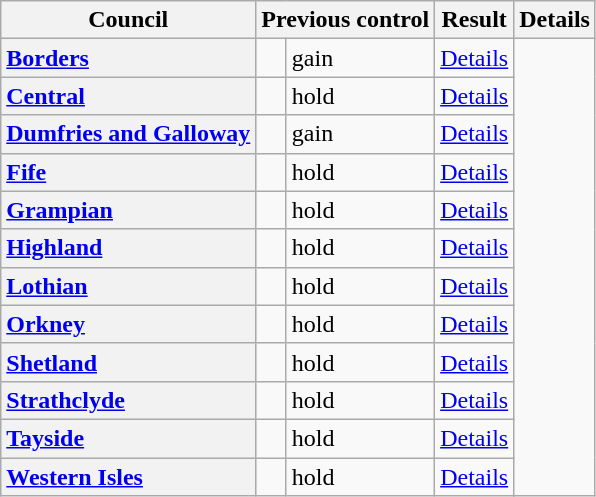<table class="wikitable sortable" border="1">
<tr>
<th scope="col">Council</th>
<th colspan=2>Previous control</th>
<th colspan=2>Result</th>
<th class="unsortable" scope="col">Details</th>
</tr>
<tr>
<th scope="row" style="text-align: left;"><a href='#'>Borders</a></th>
<td></td>
<td> gain</td>
<td><a href='#'>Details</a></td>
</tr>
<tr>
<th scope="row" style="text-align: left;"><a href='#'>Central</a></th>
<td></td>
<td> hold</td>
<td><a href='#'>Details</a></td>
</tr>
<tr>
<th scope="row" style="text-align: left;"><a href='#'>Dumfries and Galloway</a></th>
<td></td>
<td> gain</td>
<td><a href='#'>Details</a></td>
</tr>
<tr>
<th scope="row" style="text-align: left;"><a href='#'>Fife</a></th>
<td></td>
<td> hold</td>
<td><a href='#'>Details</a></td>
</tr>
<tr>
<th scope="row" style="text-align: left;"><a href='#'>Grampian</a></th>
<td></td>
<td> hold</td>
<td><a href='#'>Details</a></td>
</tr>
<tr>
<th scope="row" style="text-align: left;"><a href='#'>Highland</a></th>
<td></td>
<td> hold</td>
<td><a href='#'>Details</a></td>
</tr>
<tr>
<th scope="row" style="text-align: left;"><a href='#'>Lothian</a></th>
<td></td>
<td> hold</td>
<td><a href='#'>Details</a></td>
</tr>
<tr>
<th scope="row" style="text-align: left;"><a href='#'>Orkney</a></th>
<td></td>
<td> hold</td>
<td><a href='#'>Details</a></td>
</tr>
<tr>
<th scope="row" style="text-align: left;"><a href='#'>Shetland</a></th>
<td></td>
<td> hold</td>
<td><a href='#'>Details</a></td>
</tr>
<tr>
<th scope="row" style="text-align: left;"><a href='#'>Strathclyde</a></th>
<td></td>
<td> hold</td>
<td><a href='#'>Details</a></td>
</tr>
<tr>
<th scope="row" style="text-align: left;"><a href='#'>Tayside</a></th>
<td></td>
<td> hold</td>
<td><a href='#'>Details</a></td>
</tr>
<tr>
<th scope="row" style="text-align: left;"><a href='#'>Western Isles</a></th>
<td></td>
<td> hold</td>
<td><a href='#'>Details</a></td>
</tr>
</table>
